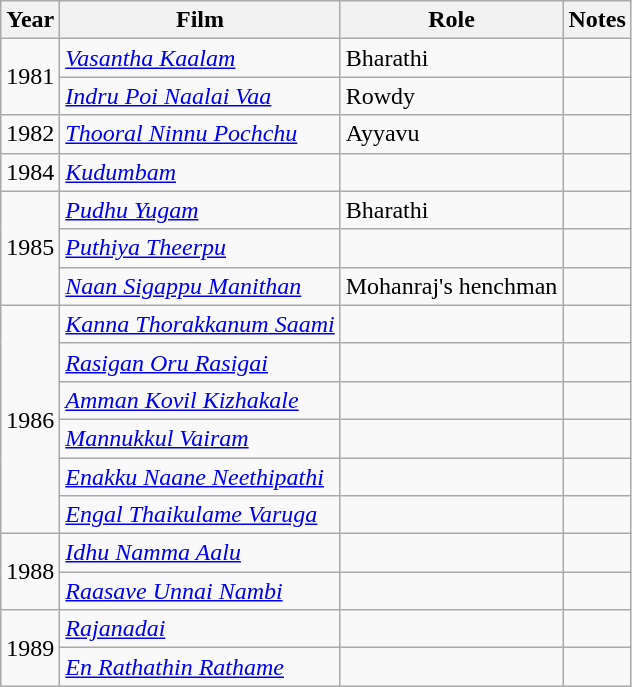<table class="wikitable sortable">
<tr>
<th>Year</th>
<th>Film</th>
<th>Role</th>
<th class="unsortable">Notes</th>
</tr>
<tr>
<td rowspan="2">1981</td>
<td><em><a href='#'>Vasantha Kaalam</a></em></td>
<td>Bharathi</td>
<td></td>
</tr>
<tr>
<td><em><a href='#'>Indru Poi Naalai Vaa</a></em></td>
<td>Rowdy</td>
<td></td>
</tr>
<tr>
<td>1982</td>
<td><em><a href='#'>Thooral Ninnu Pochchu</a></em></td>
<td>Ayyavu</td>
<td></td>
</tr>
<tr>
<td>1984</td>
<td><em><a href='#'>Kudumbam</a></em></td>
<td></td>
<td></td>
</tr>
<tr>
<td rowspan="3">1985</td>
<td><em><a href='#'>Pudhu Yugam</a></em></td>
<td>Bharathi</td>
<td></td>
</tr>
<tr>
<td><em><a href='#'>Puthiya Theerpu</a></em></td>
<td></td>
<td></td>
</tr>
<tr>
<td><em><a href='#'>Naan Sigappu Manithan</a></em></td>
<td>Mohanraj's henchman</td>
<td></td>
</tr>
<tr>
<td rowspan="6">1986</td>
<td><em><a href='#'>Kanna Thorakkanum Saami</a></em></td>
<td></td>
<td></td>
</tr>
<tr>
<td><em><a href='#'>Rasigan Oru Rasigai</a></em></td>
<td></td>
<td></td>
</tr>
<tr>
<td><em><a href='#'>Amman Kovil Kizhakale</a></em></td>
<td></td>
<td></td>
</tr>
<tr>
<td><em><a href='#'>Mannukkul Vairam</a></em></td>
<td></td>
<td></td>
</tr>
<tr>
<td><em><a href='#'>Enakku Naane Neethipathi</a></em></td>
<td></td>
<td></td>
</tr>
<tr>
<td><em><a href='#'>Engal Thaikulame Varuga</a></em></td>
<td></td>
<td></td>
</tr>
<tr>
<td rowspan="2">1988</td>
<td><em><a href='#'>Idhu Namma Aalu</a></em></td>
<td></td>
<td></td>
</tr>
<tr>
<td><em><a href='#'>Raasave Unnai Nambi</a></em></td>
<td></td>
<td></td>
</tr>
<tr>
<td rowspan="2">1989</td>
<td><em><a href='#'>Rajanadai</a></em></td>
<td></td>
<td></td>
</tr>
<tr>
<td><em><a href='#'>En Rathathin Rathame</a></em></td>
<td></td>
<td></td>
</tr>
</table>
